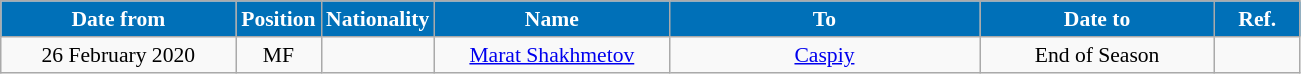<table class="wikitable" style="text-align:center; font-size:90%; ">
<tr>
<th style="background:#0070B8; color:#FFFFFF; width:150px;">Date from</th>
<th style="background:#0070B8; color:#FFFFFF; width:50px;">Position</th>
<th style="background:#0070B8; color:#FFFFFF; width:50px;">Nationality</th>
<th style="background:#0070B8; color:#FFFFFF; width:150px;">Name</th>
<th style="background:#0070B8; color:#FFFFFF; width:200px;">To</th>
<th style="background:#0070B8; color:#FFFFFF; width:150px;">Date to</th>
<th style="background:#0070B8; color:#FFFFFF; width:50px;">Ref.</th>
</tr>
<tr>
<td>26 February 2020</td>
<td>MF</td>
<td></td>
<td><a href='#'>Marat Shakhmetov</a></td>
<td><a href='#'>Caspiy</a></td>
<td>End of Season</td>
<td></td>
</tr>
</table>
